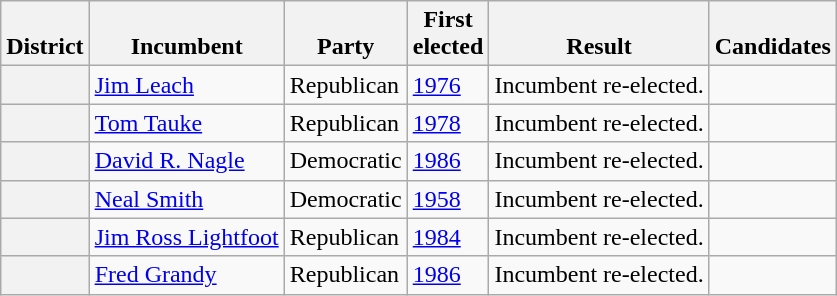<table class=wikitable>
<tr valign=bottom>
<th>District</th>
<th>Incumbent</th>
<th>Party</th>
<th>First<br>elected</th>
<th>Result</th>
<th>Candidates</th>
</tr>
<tr>
<th></th>
<td><a href='#'>Jim Leach</a></td>
<td>Republican</td>
<td><a href='#'>1976</a></td>
<td>Incumbent re-elected.</td>
<td nowrap></td>
</tr>
<tr>
<th></th>
<td><a href='#'>Tom Tauke</a></td>
<td>Republican</td>
<td><a href='#'>1978</a></td>
<td>Incumbent re-elected.</td>
<td nowrap></td>
</tr>
<tr>
<th></th>
<td><a href='#'>David R. Nagle</a></td>
<td>Democratic</td>
<td><a href='#'>1986</a></td>
<td>Incumbent re-elected.</td>
<td nowrap></td>
</tr>
<tr>
<th></th>
<td><a href='#'>Neal Smith</a></td>
<td>Democratic</td>
<td><a href='#'>1958</a></td>
<td>Incumbent re-elected.</td>
<td nowrap></td>
</tr>
<tr>
<th></th>
<td><a href='#'>Jim Ross Lightfoot</a></td>
<td>Republican</td>
<td><a href='#'>1984</a></td>
<td>Incumbent re-elected.</td>
<td nowrap></td>
</tr>
<tr>
<th></th>
<td><a href='#'>Fred Grandy</a></td>
<td>Republican</td>
<td><a href='#'>1986</a></td>
<td>Incumbent re-elected.</td>
<td nowrap></td>
</tr>
</table>
